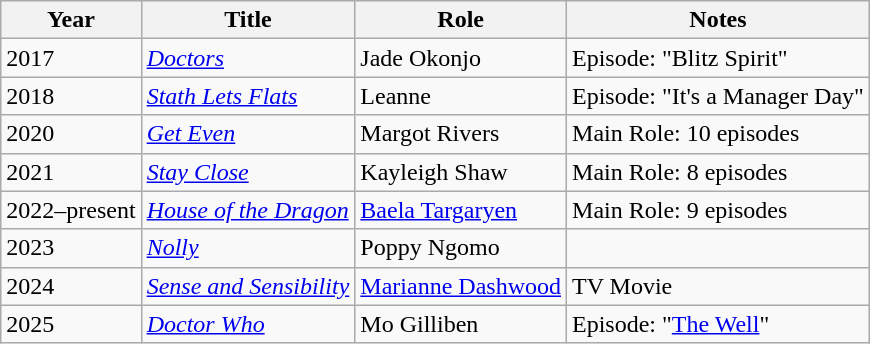<table class="wikitable sortable">
<tr>
<th>Year</th>
<th>Title</th>
<th>Role</th>
<th class="unsortable">Notes</th>
</tr>
<tr>
<td>2017</td>
<td><em><a href='#'>Doctors</a></em></td>
<td>Jade Okonjo</td>
<td>Episode: "Blitz Spirit"</td>
</tr>
<tr>
<td>2018</td>
<td><em><a href='#'>Stath Lets Flats</a></em></td>
<td>Leanne</td>
<td>Episode: "It's a Manager Day"</td>
</tr>
<tr>
<td>2020</td>
<td><em><a href='#'>Get Even</a></em></td>
<td>Margot Rivers</td>
<td>Main Role: 10 episodes</td>
</tr>
<tr>
<td>2021</td>
<td><em><a href='#'>Stay Close</a></em></td>
<td>Kayleigh Shaw</td>
<td>Main Role: 8 episodes</td>
</tr>
<tr>
<td>2022–present</td>
<td><em><a href='#'>House of the Dragon</a></em></td>
<td><a href='#'>Baela Targaryen</a></td>
<td>Main Role: 9 episodes</td>
</tr>
<tr>
<td>2023</td>
<td><em><a href='#'>Nolly</a></em></td>
<td>Poppy Ngomo</td>
<td></td>
</tr>
<tr>
<td>2024</td>
<td><em><a href='#'>Sense and Sensibility</a></em></td>
<td><a href='#'>Marianne Dashwood</a></td>
<td>TV Movie</td>
</tr>
<tr>
<td>2025</td>
<td><em><a href='#'>Doctor Who</a></em></td>
<td>Mo Gilliben</td>
<td>Episode: "<a href='#'>The Well</a>"</td>
</tr>
</table>
